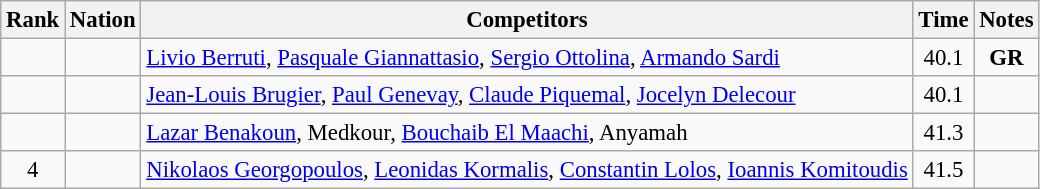<table class="wikitable sortable" style="text-align:center; font-size:95%">
<tr>
<th>Rank</th>
<th>Nation</th>
<th>Competitors</th>
<th>Time</th>
<th>Notes</th>
</tr>
<tr>
<td></td>
<td align=left></td>
<td align=left><a href='#'>Livio Berruti</a>, <a href='#'>Pasquale Giannattasio</a>, <a href='#'>Sergio Ottolina</a>, <a href='#'>Armando Sardi</a></td>
<td>40.1</td>
<td><strong>GR</strong></td>
</tr>
<tr>
<td></td>
<td align=left></td>
<td align=left><a href='#'>Jean-Louis Brugier</a>, <a href='#'>Paul Genevay</a>, <a href='#'>Claude Piquemal</a>, <a href='#'>Jocelyn Delecour</a></td>
<td>40.1</td>
<td></td>
</tr>
<tr>
<td></td>
<td align=left></td>
<td align=left><a href='#'>Lazar Benakoun</a>, Medkour, <a href='#'>Bouchaib El Maachi</a>, Anyamah</td>
<td>41.3</td>
<td></td>
</tr>
<tr>
<td>4</td>
<td align=left></td>
<td align=left><a href='#'>Nikolaos Georgopoulos</a>, <a href='#'>Leonidas Kormalis</a>, <a href='#'>Constantin Lolos</a>, <a href='#'>Ioannis Komitoudis</a></td>
<td>41.5</td>
<td></td>
</tr>
</table>
